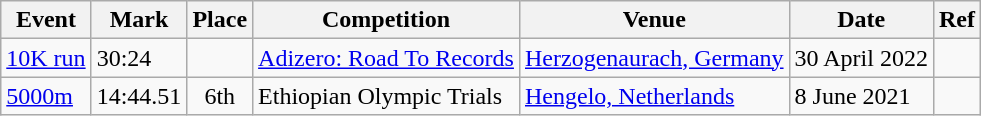<table class="wikitable">
<tr>
<th>Event</th>
<th>Mark</th>
<th>Place</th>
<th>Competition</th>
<th>Venue</th>
<th>Date</th>
<th>Ref</th>
</tr>
<tr>
<td><a href='#'>10K run</a></td>
<td>30:24</td>
<td style="text-align:center;"></td>
<td><a href='#'>Adizero: Road To Records</a></td>
<td><a href='#'>Herzogenaurach, Germany</a></td>
<td>30 April 2022</td>
<td></td>
</tr>
<tr>
<td><a href='#'>5000m</a></td>
<td>14:44.51</td>
<td style="text-align:center;">6th</td>
<td>Ethiopian Olympic Trials</td>
<td><a href='#'>Hengelo, Netherlands</a></td>
<td>8 June 2021</td>
<td></td>
</tr>
</table>
